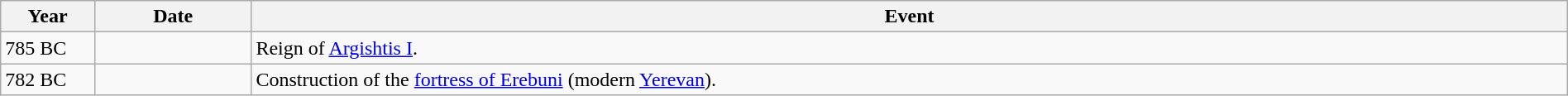<table class="wikitable" width="100%">
<tr>
<th style="width:6%">Year</th>
<th style="width:10%">Date</th>
<th>Event</th>
</tr>
<tr>
<td>785 BC</td>
<td></td>
<td>Reign of <a href='#'>Argishtis I</a>.</td>
</tr>
<tr>
<td>782 BC</td>
<td></td>
<td>Construction of the <a href='#'>fortress of Erebuni</a> (modern <a href='#'>Yerevan</a>).</td>
</tr>
</table>
